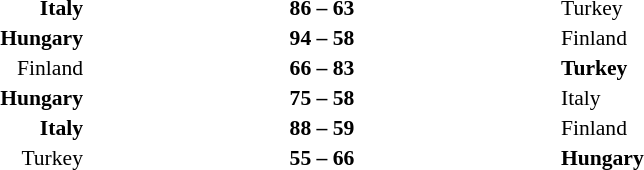<table width=75% cellspacing=1>
<tr>
<th width=25%></th>
<th width=25%></th>
<th width=25%></th>
</tr>
<tr style=font-size:90%>
<td align=right><strong>Italy</strong></td>
<td align=center><strong>86 – 63</strong></td>
<td>Turkey</td>
</tr>
<tr style=font-size:90%>
<td align=right><strong>Hungary</strong></td>
<td align=center><strong>94 – 58</strong></td>
<td>Finland</td>
</tr>
<tr style=font-size:90%>
<td align=right>Finland</td>
<td align=center><strong>66 – 83</strong></td>
<td><strong>Turkey</strong></td>
</tr>
<tr style=font-size:90%>
<td align=right><strong>Hungary</strong></td>
<td align=center><strong>75 – 58</strong></td>
<td>Italy</td>
</tr>
<tr style=font-size:90%>
<td align=right><strong>Italy</strong></td>
<td align=center><strong>88 – 59</strong></td>
<td>Finland</td>
</tr>
<tr style=font-size:90%>
<td align=right>Turkey</td>
<td align=center><strong>55 – 66</strong></td>
<td><strong>Hungary</strong></td>
</tr>
</table>
